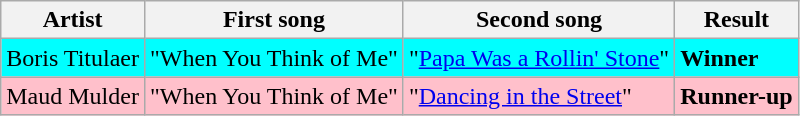<table class=wikitable>
<tr>
<th>Artist</th>
<th>First song</th>
<th>Second song</th>
<th>Result</th>
</tr>
<tr style="background:cyan;">
<td>Boris Titulaer</td>
<td>"When You Think of Me"</td>
<td>"<a href='#'>Papa Was a Rollin' Stone</a>"</td>
<td><strong>Winner</strong></td>
</tr>
<tr style="background:pink;">
<td>Maud Mulder</td>
<td>"When You Think of Me"</td>
<td>"<a href='#'>Dancing in the Street</a>"</td>
<td><strong>Runner-up</strong></td>
</tr>
</table>
